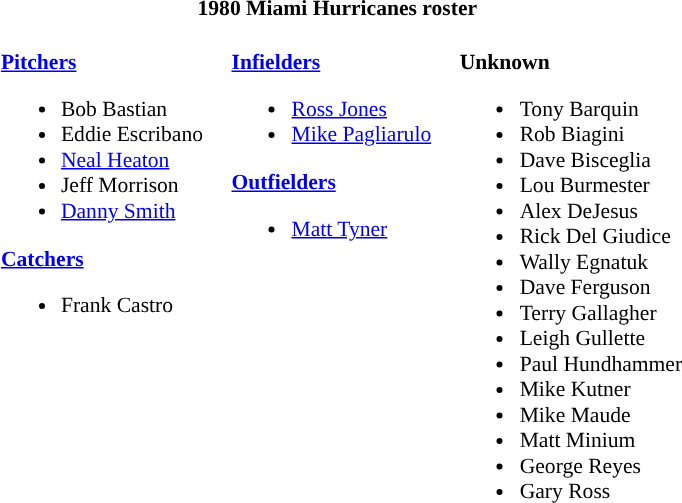<table class="toccolours" style="border-collapse:collapse; font-size:90%;">
<tr>
<th colspan=9>1980 Miami Hurricanes roster</th>
</tr>
<tr>
<td width="03"> </td>
<td valign="top"><br><strong><a href='#'>Pitchers</a></strong><ul><li>Bob Bastian</li><li>Eddie Escribano</li><li><a href='#'>Neal Heaton</a></li><li>Jeff Morrison</li><li><a href='#'>Danny Smith</a></li></ul><strong><a href='#'>Catchers</a></strong><ul><li>Frank Castro</li></ul></td>
<td width="15"> </td>
<td valign="top"><br><strong><a href='#'>Infielders</a></strong><ul><li><a href='#'>Ross Jones</a></li><li><a href='#'>Mike Pagliarulo</a></li></ul><strong><a href='#'>Outfielders</a></strong><ul><li><a href='#'>Matt Tyner</a></li></ul></td>
<td width="15"> </td>
<td valign="top"><br><strong>Unknown</strong><ul><li>Tony Barquin</li><li>Rob Biagini</li><li>Dave Bisceglia</li><li>Lou Burmester</li><li>Alex DeJesus</li><li>Rick Del Giudice</li><li>Wally Egnatuk</li><li>Dave Ferguson</li><li>Terry Gallagher</li><li>Leigh Gullette</li><li>Paul Hundhammer</li><li>Mike Kutner</li><li>Mike Maude</li><li>Matt Minium</li><li>George Reyes</li><li>Gary Ross</li></ul></td>
</tr>
</table>
